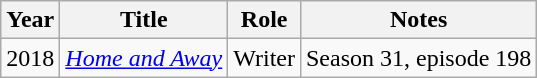<table class="wikitable">
<tr>
<th>Year</th>
<th>Title</th>
<th>Role</th>
<th>Notes</th>
</tr>
<tr>
<td>2018</td>
<td><em><a href='#'>Home and Away</a></em></td>
<td>Writer</td>
<td>Season 31, episode 198</td>
</tr>
</table>
